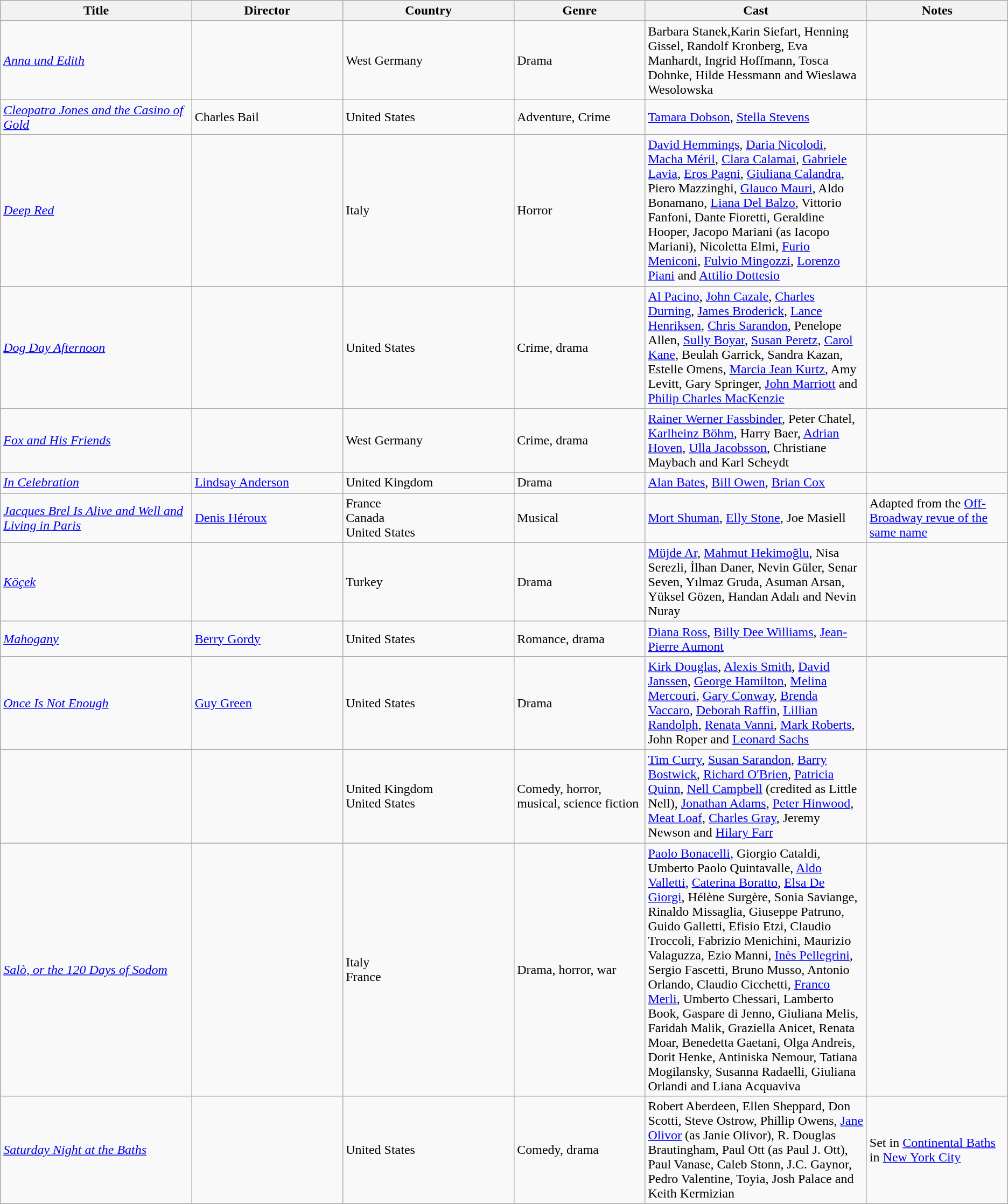<table class="wikitable sortable">
<tr>
<th width="19%">Title</th>
<th width="15%">Director</th>
<th width="17%">Country</th>
<th width="13%">Genre</th>
<th width="22%">Cast</th>
<th width="36%">Notes</th>
</tr>
<tr valign="top">
</tr>
<tr>
<td><em><a href='#'>Anna und Edith</a></em></td>
<td></td>
<td>West Germany</td>
<td>Drama</td>
<td>Barbara Stanek,Karin Siefart, Henning Gissel, Randolf Kronberg, Eva Manhardt, Ingrid Hoffmann, Tosca Dohnke, Hilde Hessmann and Wieslawa Wesolowska</td>
<td></td>
</tr>
<tr>
<td><em><a href='#'>Cleopatra Jones and the Casino of Gold</a></em></td>
<td>Charles Bail</td>
<td>United States</td>
<td>Adventure, Crime</td>
<td><a href='#'>Tamara Dobson</a>, <a href='#'>Stella Stevens</a></td>
<td></td>
</tr>
<tr>
<td><em><a href='#'>Deep Red</a></em></td>
<td></td>
<td>Italy</td>
<td>Horror</td>
<td><a href='#'>David Hemmings</a>, <a href='#'>Daria Nicolodi</a>, <a href='#'>Macha Méril</a>, <a href='#'>Clara Calamai</a>, <a href='#'>Gabriele Lavia</a>, <a href='#'>Eros Pagni</a>, <a href='#'>Giuliana Calandra</a>, Piero Mazzinghi, <a href='#'>Glauco Mauri</a>, Aldo Bonamano, <a href='#'>Liana Del Balzo</a>, Vittorio Fanfoni, Dante Fioretti, Geraldine Hooper, Jacopo Mariani (as Iacopo Mariani), Nicoletta Elmi, <a href='#'>Furio Meniconi</a>, <a href='#'>Fulvio Mingozzi</a>, <a href='#'>Lorenzo Piani</a> and <a href='#'>Attilio Dottesio</a></td>
<td></td>
</tr>
<tr>
<td><em><a href='#'>Dog Day Afternoon</a></em></td>
<td></td>
<td>United States</td>
<td>Crime, drama</td>
<td><a href='#'>Al Pacino</a>, <a href='#'>John Cazale</a>, <a href='#'>Charles Durning</a>, <a href='#'>James Broderick</a>, <a href='#'>Lance Henriksen</a>, <a href='#'>Chris Sarandon</a>, Penelope Allen, <a href='#'>Sully Boyar</a>, <a href='#'>Susan Peretz</a>, <a href='#'>Carol Kane</a>, Beulah Garrick, Sandra Kazan, Estelle Omens, <a href='#'>Marcia Jean Kurtz</a>, Amy Levitt, Gary Springer, <a href='#'>John Marriott</a> and <a href='#'>Philip Charles MacKenzie</a></td>
<td></td>
</tr>
<tr>
<td><em><a href='#'>Fox and His Friends</a></em></td>
<td></td>
<td>West Germany</td>
<td>Crime, drama</td>
<td><a href='#'>Rainer Werner Fassbinder</a>, Peter Chatel, <a href='#'>Karlheinz Böhm</a>, Harry Baer, <a href='#'>Adrian Hoven</a>, <a href='#'>Ulla Jacobsson</a>, Christiane Maybach and Karl Scheydt</td>
<td></td>
</tr>
<tr>
<td><em><a href='#'>In Celebration</a></em></td>
<td><a href='#'>Lindsay Anderson</a></td>
<td>United Kingdom</td>
<td>Drama</td>
<td><a href='#'>Alan Bates</a>, <a href='#'>Bill Owen</a>, <a href='#'>Brian Cox</a></td>
<td></td>
</tr>
<tr>
<td><em><a href='#'>Jacques Brel Is Alive and Well and Living in Paris</a></em></td>
<td><a href='#'>Denis Héroux</a></td>
<td>France<br>Canada<br>United States</td>
<td>Musical</td>
<td><a href='#'>Mort Shuman</a>, <a href='#'>Elly Stone</a>, Joe Masiell</td>
<td>Adapted from the <a href='#'>Off-Broadway revue of the same name</a></td>
</tr>
<tr>
<td><em><a href='#'>Köçek</a></em></td>
<td></td>
<td>Turkey</td>
<td>Drama</td>
<td><a href='#'>Müjde Ar</a>, <a href='#'>Mahmut Hekimoğlu</a>, Nisa Serezli, İlhan Daner, Nevin Güler, Senar Seven, Yılmaz Gruda, Asuman Arsan, Yüksel Gözen, Handan Adalı and Nevin Nuray</td>
<td></td>
</tr>
<tr>
<td><em><a href='#'>Mahogany</a></em></td>
<td><a href='#'>Berry Gordy</a></td>
<td>United States</td>
<td>Romance, drama</td>
<td><a href='#'>Diana Ross</a>, <a href='#'>Billy Dee Williams</a>, <a href='#'>Jean-Pierre Aumont</a></td>
<td></td>
</tr>
<tr>
<td><em><a href='#'>Once Is Not Enough</a></em></td>
<td><a href='#'>Guy Green</a></td>
<td>United States</td>
<td>Drama</td>
<td><a href='#'>Kirk Douglas</a>, <a href='#'>Alexis Smith</a>, <a href='#'>David Janssen</a>, <a href='#'>George Hamilton</a>, <a href='#'>Melina Mercouri</a>, <a href='#'>Gary Conway</a>, <a href='#'>Brenda Vaccaro</a>, <a href='#'>Deborah Raffin</a>, <a href='#'>Lillian Randolph</a>, <a href='#'>Renata Vanni</a>, <a href='#'>Mark Roberts</a>, John Roper and <a href='#'>Leonard Sachs</a></td>
<td></td>
</tr>
<tr>
<td></td>
<td></td>
<td>United Kingdom<br>United States</td>
<td>Comedy, horror, musical, science fiction</td>
<td><a href='#'>Tim Curry</a>, <a href='#'>Susan Sarandon</a>, <a href='#'>Barry Bostwick</a>, <a href='#'>Richard O'Brien</a>, <a href='#'>Patricia Quinn</a>, <a href='#'>Nell Campbell</a> (credited as Little Nell), <a href='#'>Jonathan Adams</a>, <a href='#'>Peter Hinwood</a>, <a href='#'>Meat Loaf</a>, <a href='#'>Charles Gray</a>, Jeremy Newson and <a href='#'>Hilary Farr</a></td>
<td></td>
</tr>
<tr>
<td><em><a href='#'>Salò, or the 120 Days of Sodom</a></em></td>
<td></td>
<td>Italy<br>France</td>
<td>Drama, horror, war</td>
<td><a href='#'>Paolo Bonacelli</a>, Giorgio Cataldi, Umberto Paolo Quintavalle, <a href='#'>Aldo Valletti</a>, <a href='#'>Caterina Boratto</a>, <a href='#'>Elsa De Giorgi</a>, Hélène Surgère, Sonia Saviange, Rinaldo Missaglia, Giuseppe Patruno, Guido Galletti, Efisio Etzi, Claudio Troccoli, Fabrizio Menichini, Maurizio Valaguzza, Ezio Manni, <a href='#'>Inès Pellegrini</a>, Sergio Fascetti,  Bruno Musso, Antonio Orlando, Claudio Cicchetti, <a href='#'>Franco Merli</a>, Umberto Chessari, Lamberto Book, Gaspare di Jenno, Giuliana Melis, Faridah Malik, Graziella Anicet, Renata Moar, Benedetta Gaetani, Olga Andreis, Dorit Henke, Antiniska Nemour, Tatiana Mogilansky, Susanna Radaelli, Giuliana Orlandi and Liana Acquaviva</td>
<td></td>
</tr>
<tr>
<td><em><a href='#'>Saturday Night at the Baths</a></em></td>
<td></td>
<td>United States</td>
<td>Comedy, drama</td>
<td>Robert Aberdeen, Ellen Sheppard, Don Scotti, Steve Ostrow, Phillip Owens, <a href='#'>Jane Olivor</a> (as Janie Olivor), R. Douglas Brautingham, Paul Ott (as Paul J. Ott), Paul Vanase, Caleb Stonn, J.C. Gaynor, Pedro Valentine, Toyia, Josh Palace and Keith Kermizian</td>
<td>Set in <a href='#'>Continental Baths</a> in <a href='#'>New York City</a></td>
</tr>
</table>
